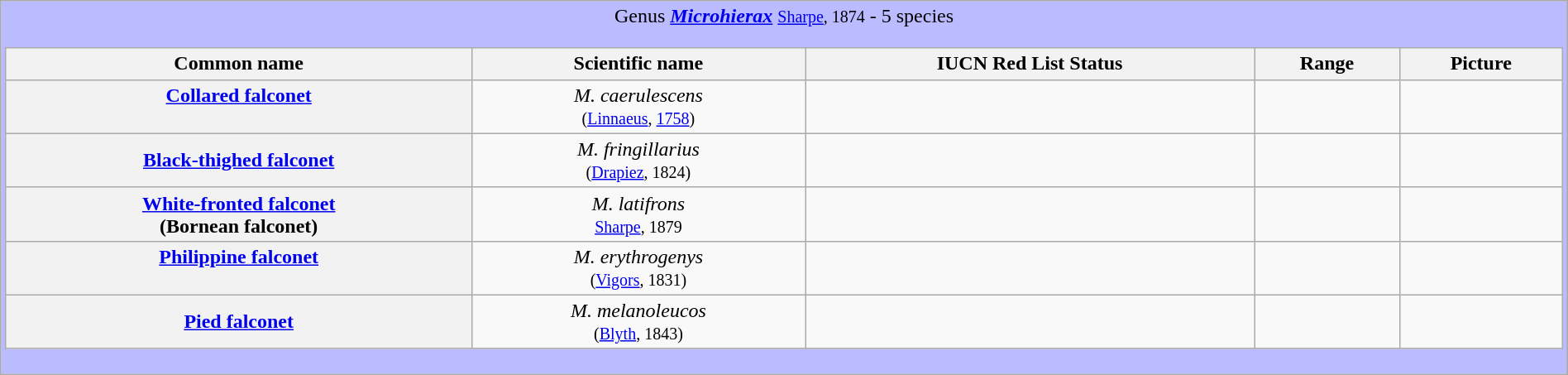<table class="wikitable" style="width:100%;text-align:center">
<tr>
<td colspan="100%" align="center" bgcolor="#BBBBFF">Genus <strong><em><a href='#'>Microhierax</a></em></strong> <small><a href='#'>Sharpe</a>, 1874</small> - 5 species<br><table class="wikitable sortable" style="width:100%;text-align:center">
<tr>
<th scope="col">Common name</th>
<th scope="col">Scientific name</th>
<th scope="col">IUCN Red List Status</th>
<th scope="col" class="unsortable">Range</th>
<th scope="col" class="unsortable">Picture</th>
</tr>
<tr>
<th scope="row"><a href='#'>Collared falconet</a><br><br></th>
<td><em>M. caerulescens</em><br><small>(<a href='#'>Linnaeus</a>, <a href='#'>1758</a>)</small><br></td>
<td></td>
<td></td>
<td></td>
</tr>
<tr>
<th scope="row"><a href='#'>Black-thighed falconet</a></th>
<td><em>M. fringillarius</em><br><small>(<a href='#'>Drapiez</a>, 1824)</small></td>
<td></td>
<td></td>
<td></td>
</tr>
<tr>
<th scope="row"><a href='#'>White-fronted falconet</a><br><strong>(Bornean falconet)</strong></th>
<td><em>M. latifrons</em><br><small><a href='#'>Sharpe</a>, 1879</small></td>
<td></td>
<td></td>
<td></td>
</tr>
<tr>
<th scope="row"><a href='#'>Philippine falconet</a><br><br></th>
<td><em>M. erythrogenys</em><br><small>(<a href='#'>Vigors</a>, 1831)</small></td>
<td></td>
<td></td>
<td></td>
</tr>
<tr>
<th scope="row"><a href='#'>Pied falconet</a></th>
<td><em>M. melanoleucos</em><br><small>(<a href='#'>Blyth</a>, 1843)</small><br></td>
<td></td>
<td></td>
<td></td>
</tr>
</table>
</td>
</tr>
</table>
